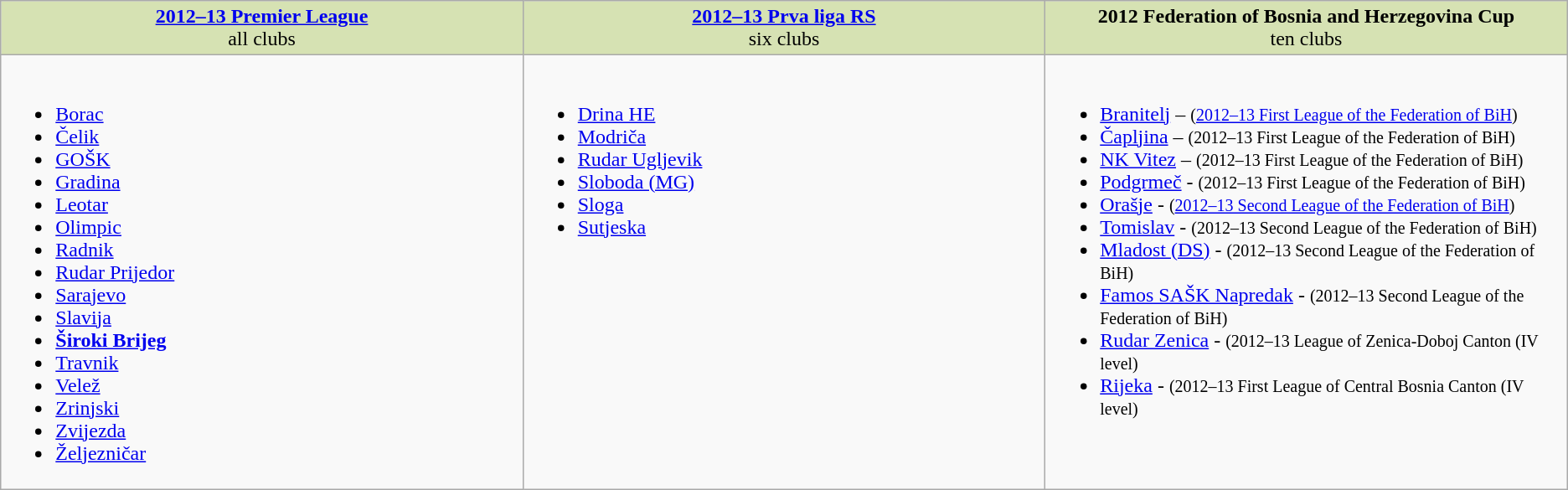<table class="wikitable">
<tr style="vertical-align:top; background:#d6e2b3;">
<td style="text-align:center; width:25%;"><strong><a href='#'>2012–13 Premier League</a></strong><br>all clubs</td>
<td style="text-align:center; width:25%;"><strong><a href='#'>2012–13 Prva liga RS</a></strong><br>six clubs</td>
<td style="text-align:center; width:25%;"><strong>2012 Federation of Bosnia and Herzegovina Cup</strong><br>ten clubs</td>
</tr>
<tr valign="top">
<td><br><ul><li><a href='#'>Borac</a></li><li><a href='#'>Čelik</a></li><li><a href='#'>GOŠK</a></li><li><a href='#'>Gradina</a></li><li><a href='#'>Leotar</a></li><li><a href='#'>Olimpic</a></li><li><a href='#'>Radnik</a></li><li><a href='#'>Rudar Prijedor</a></li><li><a href='#'>Sarajevo</a></li><li><a href='#'>Slavija</a></li><li><strong><a href='#'>Široki Brijeg</a></strong></li><li><a href='#'>Travnik</a></li><li><a href='#'>Velež</a></li><li><a href='#'>Zrinjski</a></li><li><a href='#'>Zvijezda</a></li><li><a href='#'>Željezničar</a></li></ul></td>
<td><br><ul><li><a href='#'>Drina HE</a></li><li><a href='#'>Modriča</a></li><li><a href='#'>Rudar Ugljevik</a></li><li><a href='#'>Sloboda (MG)</a></li><li><a href='#'>Sloga</a></li><li><a href='#'>Sutjeska</a></li></ul></td>
<td><br><ul><li><a href='#'>Branitelj</a> – <small>(<a href='#'>2012–13 First League of the Federation of BiH</a>)</small></li><li><a href='#'>Čapljina</a> – <small>(2012–13 First League of the Federation of BiH)</small></li><li><a href='#'>NK Vitez</a> – <small>(2012–13 First League of the Federation of BiH)</small></li><li><a href='#'>Podgrmeč</a> - <small>(2012–13 First League of the Federation of BiH)</small></li><li><a href='#'>Orašje</a> - <small>(<a href='#'>2012–13 Second League of the Federation of BiH</a>)</small></li><li><a href='#'>Tomislav</a>  - <small>(2012–13 Second League of the Federation of BiH)</small></li><li><a href='#'>Mladost (DS)</a>  - <small>(2012–13 Second League of the Federation of BiH)</small></li><li><a href='#'>Famos SAŠK Napredak</a> - <small>(2012–13 Second League of the Federation of BiH)</small></li><li><a href='#'>Rudar Zenica</a> - <small>(2012–13 League of Zenica-Doboj Canton (IV level)</small></li><li><a href='#'>Rijeka</a> - <small>(2012–13 First League of Central Bosnia Canton (IV level)</small></li></ul></td>
</tr>
</table>
